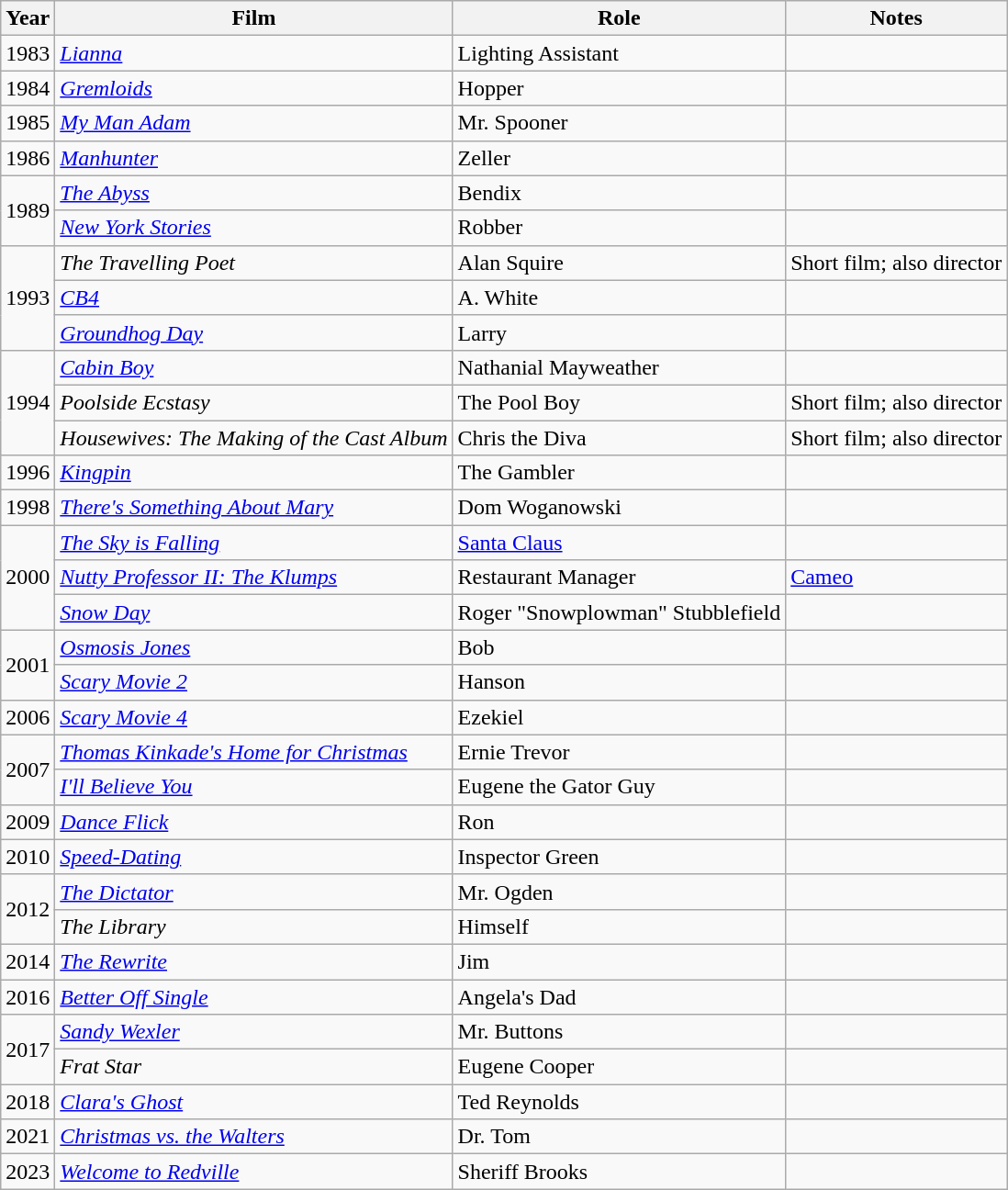<table class="wikitable sortable">
<tr>
<th>Year</th>
<th>Film</th>
<th>Role</th>
<th>Notes</th>
</tr>
<tr>
<td>1983</td>
<td><em><a href='#'>Lianna</a></em></td>
<td>Lighting Assistant</td>
<td></td>
</tr>
<tr>
<td>1984</td>
<td><em><a href='#'>Gremloids</a></em></td>
<td>Hopper</td>
<td></td>
</tr>
<tr>
<td>1985</td>
<td><em><a href='#'>My Man Adam</a></em></td>
<td>Mr. Spooner</td>
<td></td>
</tr>
<tr>
<td>1986</td>
<td><em><a href='#'>Manhunter</a></em></td>
<td>Zeller</td>
<td></td>
</tr>
<tr>
<td rowspan=2>1989</td>
<td><em><a href='#'>The Abyss</a></em></td>
<td>Bendix</td>
<td></td>
</tr>
<tr>
<td><em><a href='#'>New York Stories</a></em></td>
<td>Robber</td>
<td></td>
</tr>
<tr>
<td rowspan=3>1993</td>
<td><em>The Travelling Poet</em></td>
<td>Alan Squire</td>
<td>Short film; also director</td>
</tr>
<tr>
<td><em><a href='#'>CB4</a></em></td>
<td>A. White</td>
<td></td>
</tr>
<tr>
<td><em><a href='#'>Groundhog Day</a></em></td>
<td>Larry</td>
<td></td>
</tr>
<tr>
<td rowspan=3>1994</td>
<td><em><a href='#'>Cabin Boy</a></em></td>
<td>Nathanial Mayweather</td>
<td></td>
</tr>
<tr>
<td><em>Poolside Ecstasy</em></td>
<td>The Pool Boy</td>
<td>Short film; also director</td>
</tr>
<tr>
<td><em>Housewives: The Making of the Cast Album</em></td>
<td>Chris the Diva</td>
<td>Short film; also director</td>
</tr>
<tr>
<td>1996</td>
<td><em><a href='#'>Kingpin</a></em></td>
<td>The Gambler</td>
<td></td>
</tr>
<tr>
<td>1998</td>
<td><em><a href='#'>There's Something About Mary</a></em></td>
<td>Dom Woganowski</td>
<td></td>
</tr>
<tr>
<td rowspan=3>2000</td>
<td><em><a href='#'>The Sky is Falling</a></em></td>
<td><a href='#'>Santa Claus</a></td>
<td></td>
</tr>
<tr>
<td><em><a href='#'>Nutty Professor II: The Klumps</a></em></td>
<td>Restaurant Manager</td>
<td><a href='#'>Cameo</a></td>
</tr>
<tr>
<td><em><a href='#'>Snow Day</a></em></td>
<td>Roger "Snowplowman" Stubblefield</td>
<td></td>
</tr>
<tr>
<td rowspan=2>2001</td>
<td><em><a href='#'>Osmosis Jones</a></em></td>
<td>Bob</td>
<td></td>
</tr>
<tr>
<td><em><a href='#'>Scary Movie 2</a></em></td>
<td>Hanson</td>
<td></td>
</tr>
<tr>
<td>2006</td>
<td><em><a href='#'>Scary Movie 4</a></em></td>
<td>Ezekiel</td>
<td></td>
</tr>
<tr>
<td rowspan=2>2007</td>
<td><em><a href='#'>Thomas Kinkade's Home for Christmas</a></em></td>
<td>Ernie Trevor</td>
<td></td>
</tr>
<tr>
<td><em><a href='#'>I'll Believe You</a></em></td>
<td>Eugene the Gator Guy</td>
<td></td>
</tr>
<tr>
<td>2009</td>
<td><em><a href='#'>Dance Flick</a></em></td>
<td>Ron</td>
<td></td>
</tr>
<tr>
<td>2010</td>
<td><em><a href='#'>Speed-Dating</a></em></td>
<td>Inspector Green</td>
<td></td>
</tr>
<tr>
<td rowspan=2>2012</td>
<td><em><a href='#'>The Dictator</a></em></td>
<td>Mr. Ogden</td>
<td></td>
</tr>
<tr>
<td><em>The Library</em></td>
<td>Himself</td>
<td></td>
</tr>
<tr>
<td>2014</td>
<td><em><a href='#'>The Rewrite</a></em></td>
<td>Jim</td>
<td></td>
</tr>
<tr>
<td>2016</td>
<td><em><a href='#'>Better Off Single</a></em></td>
<td>Angela's Dad</td>
<td></td>
</tr>
<tr>
<td rowspan=2>2017</td>
<td><em><a href='#'>Sandy Wexler</a></em></td>
<td>Mr. Buttons</td>
<td></td>
</tr>
<tr>
<td><em>Frat Star</em></td>
<td>Eugene Cooper</td>
<td></td>
</tr>
<tr>
<td>2018</td>
<td><em><a href='#'>Clara's Ghost</a></em></td>
<td>Ted Reynolds</td>
<td></td>
</tr>
<tr>
<td>2021</td>
<td><em><a href='#'>Christmas vs. the Walters</a></em></td>
<td>Dr. Tom</td>
<td></td>
</tr>
<tr>
<td>2023</td>
<td><em><a href='#'>Welcome to Redville</a></em></td>
<td>Sheriff Brooks</td>
<td></td>
</tr>
</table>
